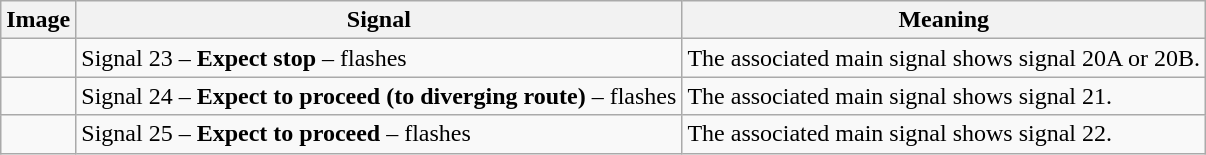<table class="wikitable">
<tr>
<th>Image</th>
<th>Signal</th>
<th>Meaning</th>
</tr>
<tr>
<td></td>
<td>Signal 23 – <strong>Expect stop</strong> – flashes</td>
<td>The associated main signal shows signal 20A or 20B.</td>
</tr>
<tr>
<td></td>
<td>Signal 24 – <strong>Expect to proceed (to diverging route)</strong> – flashes</td>
<td>The associated main signal shows signal 21.</td>
</tr>
<tr>
<td></td>
<td>Signal 25 – <strong>Expect to proceed</strong> – flashes</td>
<td>The associated main signal shows signal 22.</td>
</tr>
</table>
